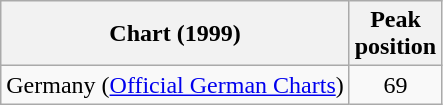<table class="wikitable sortable">
<tr>
<th>Chart (1999)</th>
<th align="center">Peak<br>position</th>
</tr>
<tr>
<td>Germany (<a href='#'>Official German Charts</a>)</td>
<td align="center">69</td>
</tr>
</table>
